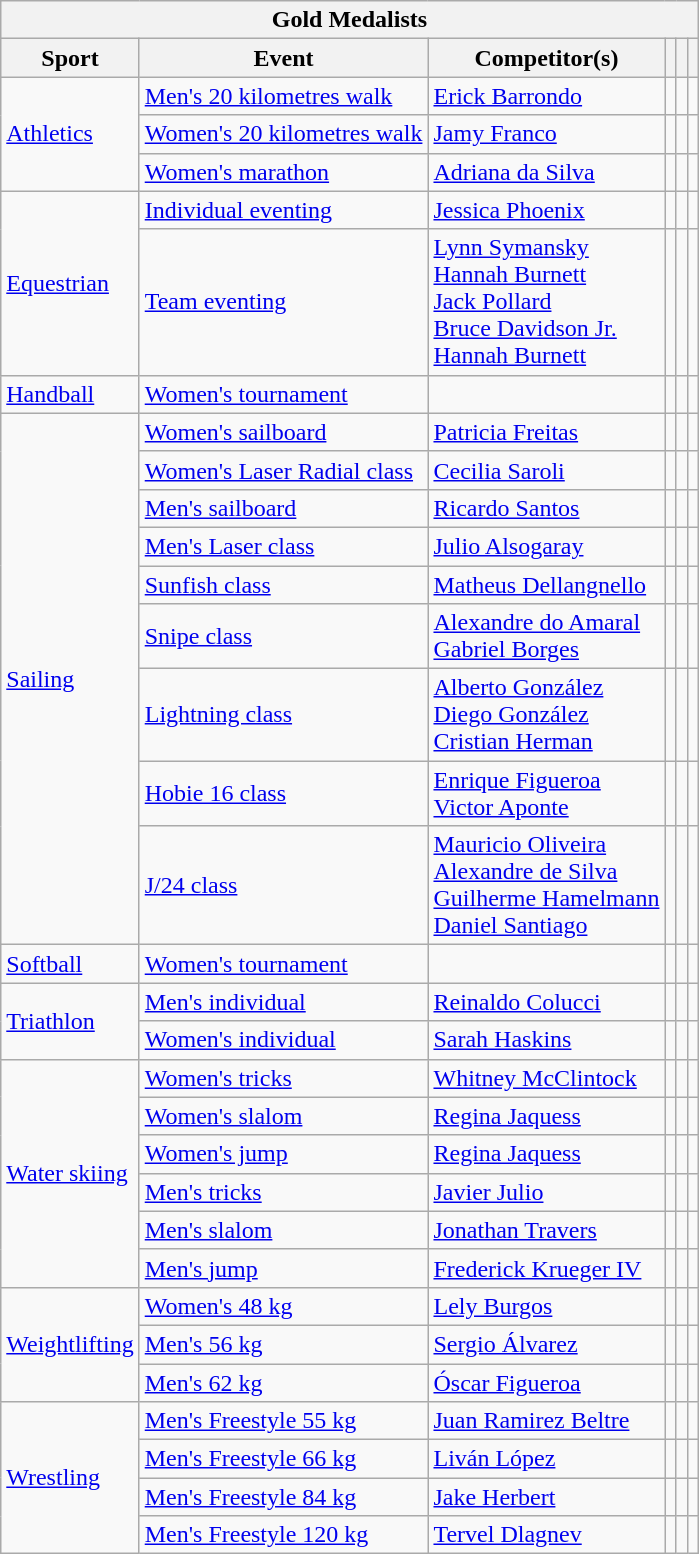<table class="wikitable">
<tr>
<th colspan="14">Gold Medalists</th>
</tr>
<tr>
<th>Sport</th>
<th>Event</th>
<th>Competitor(s)</th>
<th></th>
<th></th>
<th></th>
</tr>
<tr>
<td rowspan="3"><a href='#'>Athletics</a></td>
<td><a href='#'>Men's 20 kilometres walk</a></td>
<td><a href='#'>Erick Barrondo</a></td>
<td></td>
<td></td>
<td></td>
</tr>
<tr>
<td><a href='#'>Women's 20 kilometres walk</a></td>
<td><a href='#'>Jamy Franco</a></td>
<td></td>
<td></td>
<td></td>
</tr>
<tr>
<td><a href='#'>Women's marathon</a></td>
<td><a href='#'>Adriana da Silva</a></td>
<td></td>
<td></td>
<td></td>
</tr>
<tr>
<td rowspan="2"><a href='#'>Equestrian</a></td>
<td><a href='#'>Individual eventing</a></td>
<td><a href='#'>Jessica Phoenix</a></td>
<td></td>
<td></td>
<td></td>
</tr>
<tr>
<td><a href='#'>Team eventing</a></td>
<td><a href='#'>Lynn Symansky</a><br><a href='#'>Hannah Burnett</a><br><a href='#'>Jack Pollard</a><br><a href='#'>Bruce Davidson Jr.</a><br><a href='#'>Hannah Burnett</a></td>
<td></td>
<td></td>
<td></td>
</tr>
<tr>
<td><a href='#'>Handball</a></td>
<td><a href='#'>Women's tournament</a></td>
<td></td>
<td></td>
<td></td>
<td></td>
</tr>
<tr>
<td rowspan="9"><a href='#'>Sailing</a></td>
<td><a href='#'>Women's sailboard</a></td>
<td><a href='#'>Patricia Freitas</a></td>
<td></td>
<td></td>
<td></td>
</tr>
<tr>
<td><a href='#'>Women's Laser Radial class</a></td>
<td><a href='#'>Cecilia Saroli</a></td>
<td></td>
<td></td>
<td></td>
</tr>
<tr>
<td><a href='#'>Men's sailboard</a></td>
<td><a href='#'>Ricardo Santos</a></td>
<td></td>
<td></td>
<td></td>
</tr>
<tr>
<td><a href='#'>Men's Laser class</a></td>
<td><a href='#'>Julio Alsogaray</a></td>
<td></td>
<td></td>
<td></td>
</tr>
<tr>
<td><a href='#'>Sunfish class</a></td>
<td><a href='#'>Matheus Dellangnello</a></td>
<td></td>
<td></td>
<td></td>
</tr>
<tr>
<td><a href='#'>Snipe class</a></td>
<td><a href='#'>Alexandre do Amaral</a><br><a href='#'>Gabriel Borges</a></td>
<td></td>
<td></td>
<td></td>
</tr>
<tr>
<td><a href='#'>Lightning class</a></td>
<td><a href='#'>Alberto González</a><br><a href='#'>Diego González</a><br><a href='#'>Cristian Herman</a></td>
<td></td>
<td></td>
<td></td>
</tr>
<tr>
<td><a href='#'>Hobie 16 class</a></td>
<td><a href='#'>Enrique Figueroa</a><br><a href='#'>Victor Aponte</a></td>
<td></td>
<td></td>
<td></td>
</tr>
<tr>
<td><a href='#'>J/24 class</a></td>
<td><a href='#'>Mauricio Oliveira</a><br><a href='#'>Alexandre de Silva</a><br><a href='#'>Guilherme Hamelmann</a><br><a href='#'>Daniel Santiago</a></td>
<td></td>
<td></td>
<td></td>
</tr>
<tr>
<td><a href='#'>Softball</a></td>
<td><a href='#'>Women's tournament</a></td>
<td></td>
<td></td>
<td></td>
<td></td>
</tr>
<tr>
<td rowspan="2"><a href='#'>Triathlon</a></td>
<td><a href='#'>Men's individual</a></td>
<td><a href='#'>Reinaldo Colucci</a></td>
<td></td>
<td></td>
<td></td>
</tr>
<tr>
<td><a href='#'>Women's individual</a></td>
<td><a href='#'>Sarah Haskins</a></td>
<td></td>
<td></td>
<td></td>
</tr>
<tr>
<td rowspan="6"><a href='#'>Water skiing</a></td>
<td><a href='#'>Women's tricks</a></td>
<td><a href='#'>Whitney McClintock</a></td>
<td></td>
<td></td>
<td></td>
</tr>
<tr>
<td><a href='#'>Women's slalom</a></td>
<td><a href='#'>Regina Jaquess</a></td>
<td></td>
<td></td>
<td></td>
</tr>
<tr>
<td><a href='#'>Women's jump</a></td>
<td><a href='#'>Regina Jaquess</a></td>
<td></td>
<td></td>
<td></td>
</tr>
<tr>
<td><a href='#'>Men's tricks</a></td>
<td><a href='#'>Javier Julio</a></td>
<td></td>
<td></td>
<td></td>
</tr>
<tr>
<td><a href='#'>Men's slalom</a></td>
<td><a href='#'>Jonathan Travers</a></td>
<td></td>
<td></td>
<td></td>
</tr>
<tr>
<td><a href='#'>Men's jump</a></td>
<td><a href='#'>Frederick Krueger IV</a></td>
<td></td>
<td></td>
<td></td>
</tr>
<tr>
<td rowspan="3"><a href='#'>Weightlifting</a></td>
<td><a href='#'>Women's 48 kg</a></td>
<td><a href='#'>Lely Burgos</a></td>
<td></td>
<td></td>
<td></td>
</tr>
<tr>
<td><a href='#'>Men's 56 kg</a></td>
<td><a href='#'>Sergio Álvarez</a></td>
<td></td>
<td></td>
<td></td>
</tr>
<tr>
<td><a href='#'>Men's 62 kg</a></td>
<td><a href='#'>Óscar Figueroa</a></td>
<td></td>
<td></td>
<td></td>
</tr>
<tr>
<td rowspan="4"><a href='#'>Wrestling</a></td>
<td><a href='#'>Men's Freestyle 55 kg</a></td>
<td><a href='#'>Juan Ramirez Beltre</a></td>
<td></td>
<td></td>
<td></td>
</tr>
<tr>
<td><a href='#'>Men's Freestyle 66 kg</a></td>
<td><a href='#'>Liván López</a></td>
<td></td>
<td></td>
<td></td>
</tr>
<tr>
<td><a href='#'>Men's Freestyle 84 kg</a></td>
<td><a href='#'>Jake Herbert</a></td>
<td></td>
<td></td>
<td></td>
</tr>
<tr>
<td><a href='#'>Men's Freestyle 120 kg</a></td>
<td><a href='#'>Tervel Dlagnev</a></td>
<td></td>
<td></td>
<td></td>
</tr>
</table>
